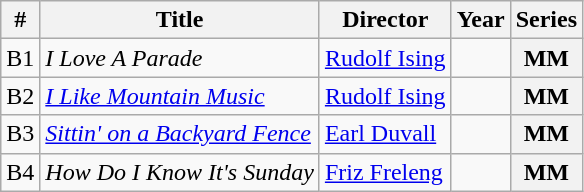<table class="wikitable sortable">
<tr>
<th>#</th>
<th>Title</th>
<th>Director</th>
<th>Year</th>
<th>Series</th>
</tr>
<tr>
<td>B1</td>
<td><em>I Love A Parade</em></td>
<td><a href='#'>Rudolf Ising</a></td>
<td></td>
<th>MM</th>
</tr>
<tr>
<td>B2</td>
<td><em><a href='#'>I Like Mountain Music</a></em></td>
<td><a href='#'>Rudolf Ising</a></td>
<td></td>
<th>MM</th>
</tr>
<tr>
<td>B3</td>
<td><em><a href='#'>Sittin' on a Backyard Fence</a></em></td>
<td><a href='#'>Earl Duvall</a></td>
<td></td>
<th>MM</th>
</tr>
<tr>
<td>B4</td>
<td><em>How Do I Know It's Sunday</em></td>
<td><a href='#'>Friz Freleng</a></td>
<td></td>
<th>MM</th>
</tr>
</table>
